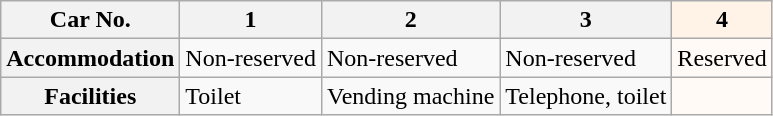<table class="wikitable">
<tr>
<th>Car No.</th>
<th>1</th>
<th>2</th>
<th>3</th>
<th style="background: #FFF2E6">4</th>
</tr>
<tr>
<th>Accommodation</th>
<td>Non-reserved</td>
<td>Non-reserved</td>
<td>Non-reserved</td>
<td style="background: #FFFAF5">Reserved</td>
</tr>
<tr>
<th>Facilities</th>
<td>Toilet</td>
<td>Vending machine</td>
<td>Telephone, toilet</td>
<td style="background: #FFFAF5"> </td>
</tr>
</table>
